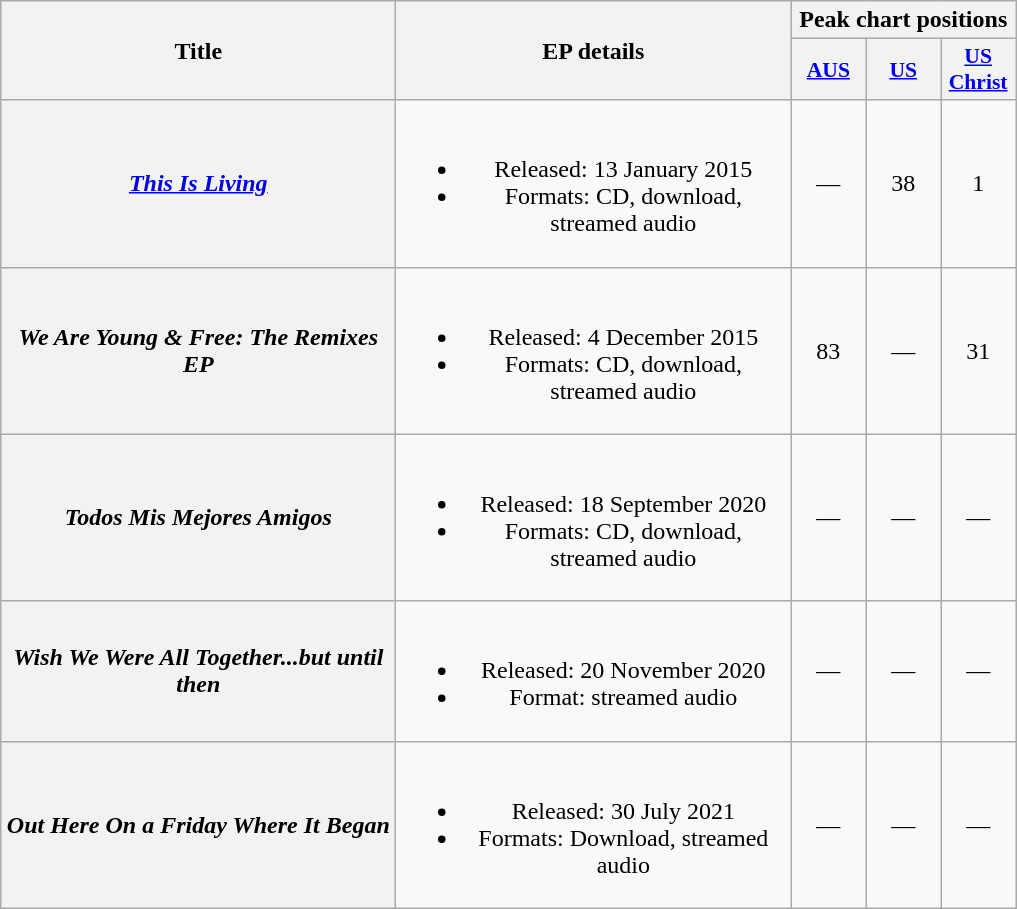<table class="wikitable plainrowheaders" style="text-align:center;">
<tr>
<th scope="col" rowspan="2" style="width:16em;">Title</th>
<th scope="col" rowspan="2" style="width:16em;">EP details</th>
<th scope="col" colspan="3">Peak chart positions</th>
</tr>
<tr>
<th style="width:3em; font-size:90%"><a href='#'>AUS</a><br></th>
<th style="width:3em; font-size:90%"><a href='#'>US</a><br></th>
<th style="width:3em; font-size:90%"><a href='#'>US<br>Christ</a><br></th>
</tr>
<tr>
<th scope="row"><em><a href='#'>This Is Living</a></em></th>
<td><br><ul><li>Released: 13 January 2015</li><li>Formats: CD, download, streamed audio</li></ul></td>
<td>—</td>
<td>38</td>
<td>1</td>
</tr>
<tr>
<th scope="row"><em>We Are Young & Free: The Remixes EP</em></th>
<td><br><ul><li>Released: 4 December 2015</li><li>Formats: CD, download, streamed audio</li></ul></td>
<td>83</td>
<td>—</td>
<td>31</td>
</tr>
<tr>
<th scope="row"><em>Todos Mis Mejores Amigos</em></th>
<td><br><ul><li>Released: 18 September 2020</li><li>Formats: CD, download, streamed audio</li></ul></td>
<td>—</td>
<td>—</td>
<td>—</td>
</tr>
<tr>
<th scope="row"><em>Wish We Were All Together...but until then</em></th>
<td><br><ul><li>Released: 20 November 2020</li><li>Format: streamed audio</li></ul></td>
<td>—</td>
<td>—</td>
<td>—</td>
</tr>
<tr>
<th scope="row"><em>Out Here On a Friday Where It Began</em></th>
<td><br><ul><li>Released: 30 July 2021</li><li>Formats: Download, streamed audio</li></ul></td>
<td>—</td>
<td>—</td>
<td>—</td>
</tr>
</table>
